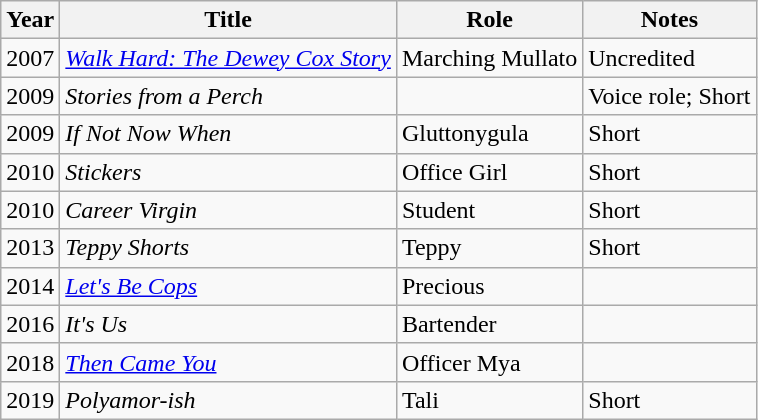<table class="wikitable sortable">
<tr>
<th>Year</th>
<th>Title</th>
<th>Role</th>
<th>Notes</th>
</tr>
<tr>
<td>2007</td>
<td><em><a href='#'>Walk Hard: The Dewey Cox Story</a></em></td>
<td>Marching Mullato</td>
<td>Uncredited</td>
</tr>
<tr>
<td>2009</td>
<td><em>Stories from a Perch</em></td>
<td></td>
<td>Voice role; Short</td>
</tr>
<tr>
<td>2009</td>
<td><em>If Not Now When</em></td>
<td>Gluttonygula</td>
<td>Short</td>
</tr>
<tr>
<td>2010</td>
<td><em>Stickers</em></td>
<td>Office Girl</td>
<td>Short</td>
</tr>
<tr>
<td>2010</td>
<td><em>Career Virgin</em></td>
<td>Student</td>
<td>Short</td>
</tr>
<tr>
<td>2013</td>
<td><em>Teppy Shorts</em></td>
<td>Teppy</td>
<td>Short</td>
</tr>
<tr>
<td>2014</td>
<td><em><a href='#'>Let's Be Cops</a></em></td>
<td>Precious</td>
<td></td>
</tr>
<tr>
<td>2016</td>
<td><em>It's Us</em></td>
<td>Bartender</td>
<td></td>
</tr>
<tr>
<td>2018</td>
<td><em><a href='#'>Then Came You</a></em></td>
<td>Officer Mya</td>
<td></td>
</tr>
<tr>
<td>2019</td>
<td><em>Polyamor-ish</em></td>
<td>Tali</td>
<td>Short</td>
</tr>
</table>
